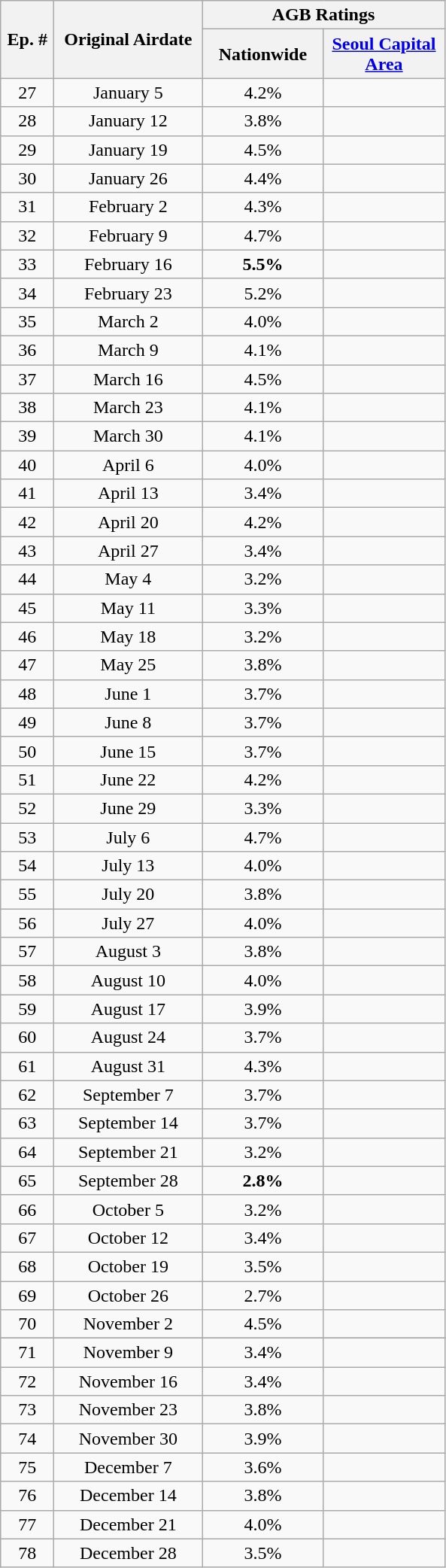<table class=wikitable style="text-align:center">
<tr>
<th rowspan="2" width=40>Ep. #</th>
<th rowspan="2" width=124>Original Airdate</th>
<th colspan="2">AGB Ratings</th>
</tr>
<tr>
<th width=100>Nationwide</th>
<th width=100><a href='#'>Seoul Capital Area</a></th>
</tr>
<tr>
<td>27</td>
<td>January 5</td>
<td>4.2%</td>
<td></td>
</tr>
<tr>
<td>28</td>
<td>January 12</td>
<td>3.8%</td>
<td></td>
</tr>
<tr>
<td>29</td>
<td>January 19</td>
<td>4.5%</td>
<td></td>
</tr>
<tr>
<td>30</td>
<td>January 26</td>
<td>4.4%</td>
<td></td>
</tr>
<tr>
<td>31</td>
<td>February 2</td>
<td>4.3%</td>
<td></td>
</tr>
<tr>
<td>32</td>
<td>February 9</td>
<td>4.7%</td>
<td></td>
</tr>
<tr>
<td>33</td>
<td>February 16</td>
<td><span><strong>5.5%</strong></span></td>
<td></td>
</tr>
<tr>
<td>34</td>
<td>February 23</td>
<td>5.2%</td>
<td></td>
</tr>
<tr>
<td>35</td>
<td>March 2</td>
<td>4.0%</td>
<td></td>
</tr>
<tr>
<td>36</td>
<td>March 9</td>
<td>4.1%</td>
<td></td>
</tr>
<tr>
<td>37</td>
<td>March 16</td>
<td>4.5%</td>
<td></td>
</tr>
<tr>
<td>38</td>
<td>March 23</td>
<td>4.1%</td>
<td></td>
</tr>
<tr>
<td>39</td>
<td>March 30</td>
<td>4.1%</td>
<td></td>
</tr>
<tr>
<td>40</td>
<td>April 6</td>
<td>4.0%</td>
<td></td>
</tr>
<tr>
<td>41</td>
<td>April 13</td>
<td>3.4%</td>
<td></td>
</tr>
<tr>
<td>42</td>
<td>April 20</td>
<td>4.2%</td>
<td></td>
</tr>
<tr>
<td>43</td>
<td>April 27</td>
<td>3.4%</td>
<td></td>
</tr>
<tr>
<td>44</td>
<td>May 4</td>
<td>3.2%</td>
<td></td>
</tr>
<tr>
<td>45</td>
<td>May 11</td>
<td>3.3%</td>
<td></td>
</tr>
<tr>
<td>46</td>
<td>May 18</td>
<td>3.2%</td>
<td></td>
</tr>
<tr>
<td>47</td>
<td>May 25</td>
<td>3.8%</td>
<td></td>
</tr>
<tr>
<td>48</td>
<td>June 1</td>
<td>3.7%</td>
<td></td>
</tr>
<tr>
<td>49</td>
<td>June 8</td>
<td>3.7%</td>
<td></td>
</tr>
<tr>
<td>50</td>
<td>June 15</td>
<td>3.7%</td>
<td></td>
</tr>
<tr>
<td>51</td>
<td>June 22</td>
<td>4.2%</td>
<td></td>
</tr>
<tr>
<td>52</td>
<td>June 29</td>
<td>3.3%</td>
<td></td>
</tr>
<tr>
<td>53</td>
<td>July 6</td>
<td>4.7%</td>
<td></td>
</tr>
<tr>
<td>54</td>
<td>July 13</td>
<td>4.0%</td>
<td></td>
</tr>
<tr>
<td>55</td>
<td>July 20</td>
<td>3.8%</td>
<td></td>
</tr>
<tr>
<td>56</td>
<td>July 27</td>
<td>4.0%</td>
<td></td>
</tr>
<tr>
<td>57</td>
<td>August 3</td>
<td>3.8%</td>
<td></td>
</tr>
<tr>
<td>58</td>
<td>August 10</td>
<td>4.0%</td>
<td></td>
</tr>
<tr>
<td>59</td>
<td>August 17</td>
<td>3.9%</td>
<td></td>
</tr>
<tr>
<td>60</td>
<td>August 24</td>
<td>3.7%</td>
<td></td>
</tr>
<tr>
<td>61</td>
<td>August 31</td>
<td>4.3%</td>
<td></td>
</tr>
<tr>
<td>62</td>
<td>September 7</td>
<td>3.7%</td>
<td></td>
</tr>
<tr>
<td>63</td>
<td>September 14</td>
<td>3.7%</td>
<td></td>
</tr>
<tr>
<td>64</td>
<td>September 21</td>
<td>3.2%</td>
<td></td>
</tr>
<tr>
<td>65</td>
<td>September 28</td>
<td><span><strong>2.8%</strong></span></td>
<td></td>
</tr>
<tr>
<td>66</td>
<td>October 5</td>
<td>3.2%</td>
<td></td>
</tr>
<tr>
<td>67</td>
<td>October 12</td>
<td>3.4%</td>
<td></td>
</tr>
<tr>
<td>68</td>
<td>October 19</td>
<td>3.5%</td>
<td></td>
</tr>
<tr>
<td>69</td>
<td>October 26</td>
<td>2.7%</td>
<td></td>
</tr>
<tr>
<td>70</td>
<td>November 2</td>
<td>4.5%</td>
<td></td>
</tr>
<tr>
</tr>
<tr>
<td>71</td>
<td>November 9</td>
<td>3.4%</td>
<td></td>
</tr>
<tr>
<td>72</td>
<td>November 16</td>
<td>3.4%</td>
<td></td>
</tr>
<tr>
<td>73</td>
<td>November 23</td>
<td>3.8%</td>
<td></td>
</tr>
<tr>
<td>74</td>
<td>November 30</td>
<td>3.9%</td>
<td></td>
</tr>
<tr>
<td>75</td>
<td>December 7</td>
<td>3.6%</td>
<td></td>
</tr>
<tr>
<td>76</td>
<td>December 14</td>
<td>3.8%</td>
<td></td>
</tr>
<tr>
<td>77</td>
<td>December 21</td>
<td>4.0%</td>
<td></td>
</tr>
<tr>
<td>78</td>
<td>December 28</td>
<td>3.5%</td>
<td></td>
</tr>
</table>
